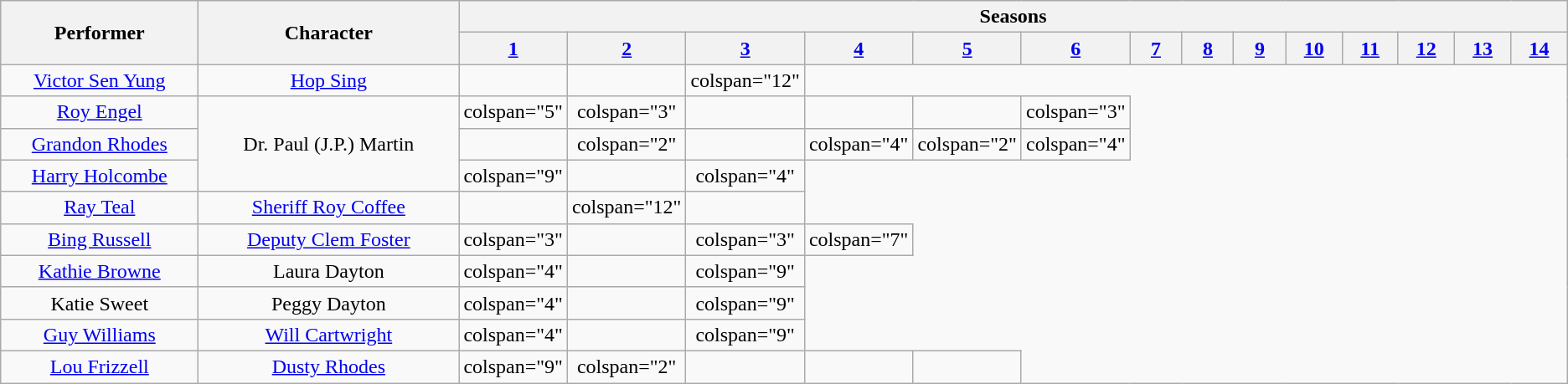<table class="wikitable" style="text-align: center;">
<tr>
<th rowspan="2" style="min-width: 150px; max-width: 150px;">Performer</th>
<th rowspan="2" style="min-width: 200px; max-width: 200px;">Character</th>
<th colspan="14">Seasons</th>
</tr>
<tr>
<th style="width: 5%;"><a href='#'>1</a></th>
<th style="width: 5%;"><a href='#'>2</a></th>
<th style="width: 5%;"><a href='#'>3</a></th>
<th style="width: 5%;"><a href='#'>4</a></th>
<th style="width: 5%;"><a href='#'>5</a></th>
<th style="width: 5%;"><a href='#'>6</a></th>
<th style="width: 5%;"><a href='#'>7</a></th>
<th style="width: 5%;"><a href='#'>8</a></th>
<th style="width: 5%;"><a href='#'>9</a></th>
<th style="width: 5%;"><a href='#'>10</a></th>
<th style="width: 5%;"><a href='#'>11</a></th>
<th style="width: 5%;"><a href='#'>12</a></th>
<th style="width: 5%;"><a href='#'>13</a></th>
<th style="width: 5%;"><a href='#'>14</a></th>
</tr>
<tr>
<td><a href='#'>Victor Sen Yung</a></td>
<td><a href='#'>Hop Sing</a></td>
<td></td>
<td></td>
<td>colspan="12" </td>
</tr>
<tr>
<td><a href='#'>Roy Engel</a></td>
<td rowspan="3">Dr. Paul (J.P.) Martin</td>
<td>colspan="5" </td>
<td>colspan="3" </td>
<td></td>
<td></td>
<td></td>
<td>colspan="3" </td>
</tr>
<tr>
<td><a href='#'>Grandon Rhodes</a></td>
<td></td>
<td>colspan="2" </td>
<td></td>
<td>colspan="4" </td>
<td>colspan="2" </td>
<td>colspan="4" </td>
</tr>
<tr>
<td><a href='#'>Harry Holcombe</a></td>
<td>colspan="9" </td>
<td></td>
<td>colspan="4" </td>
</tr>
<tr>
<td><a href='#'>Ray Teal</a></td>
<td><a href='#'>Sheriff Roy Coffee</a></td>
<td></td>
<td>colspan="12" </td>
<td></td>
</tr>
<tr>
<td><a href='#'>Bing Russell</a></td>
<td><a href='#'>Deputy Clem Foster</a></td>
<td>colspan="3" </td>
<td></td>
<td>colspan="3" </td>
<td>colspan="7" </td>
</tr>
<tr>
<td><a href='#'>Kathie Browne</a></td>
<td>Laura Dayton</td>
<td>colspan="4" </td>
<td></td>
<td>colspan="9" </td>
</tr>
<tr>
<td>Katie Sweet</td>
<td>Peggy Dayton</td>
<td>colspan="4" </td>
<td></td>
<td>colspan="9" </td>
</tr>
<tr>
<td><a href='#'>Guy Williams</a></td>
<td><a href='#'>Will Cartwright</a></td>
<td>colspan="4" </td>
<td></td>
<td>colspan="9" </td>
</tr>
<tr>
<td><a href='#'>Lou Frizzell</a></td>
<td><a href='#'>Dusty Rhodes</a></td>
<td>colspan="9" </td>
<td>colspan="2" </td>
<td></td>
<td></td>
<td></td>
</tr>
</table>
